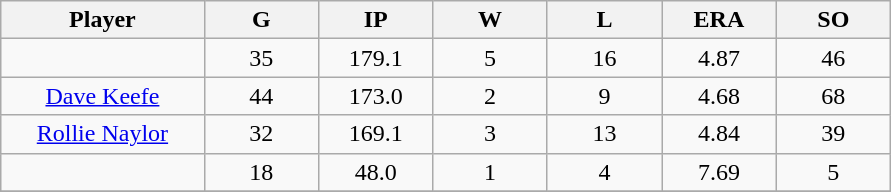<table class="wikitable sortable">
<tr>
<th bgcolor="#DDDDFF" width="16%">Player</th>
<th bgcolor="#DDDDFF" width="9%">G</th>
<th bgcolor="#DDDDFF" width="9%">IP</th>
<th bgcolor="#DDDDFF" width="9%">W</th>
<th bgcolor="#DDDDFF" width="9%">L</th>
<th bgcolor="#DDDDFF" width="9%">ERA</th>
<th bgcolor="#DDDDFF" width="9%">SO</th>
</tr>
<tr align="center">
<td></td>
<td>35</td>
<td>179.1</td>
<td>5</td>
<td>16</td>
<td>4.87</td>
<td>46</td>
</tr>
<tr align="center">
<td><a href='#'>Dave Keefe</a></td>
<td>44</td>
<td>173.0</td>
<td>2</td>
<td>9</td>
<td>4.68</td>
<td>68</td>
</tr>
<tr align=center>
<td><a href='#'>Rollie Naylor</a></td>
<td>32</td>
<td>169.1</td>
<td>3</td>
<td>13</td>
<td>4.84</td>
<td>39</td>
</tr>
<tr align=center>
<td></td>
<td>18</td>
<td>48.0</td>
<td>1</td>
<td>4</td>
<td>7.69</td>
<td>5</td>
</tr>
<tr align="center">
</tr>
</table>
